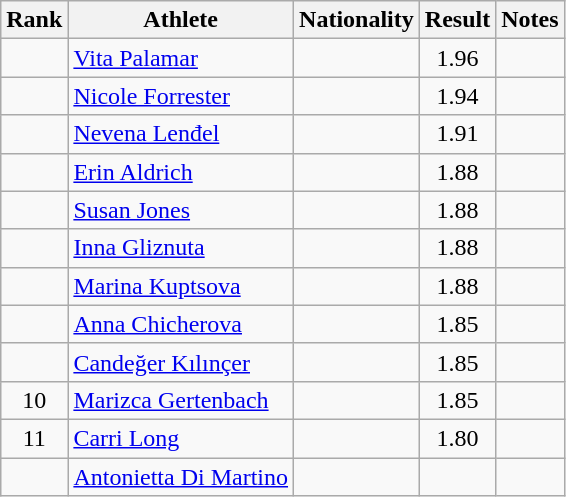<table class="wikitable sortable" style="text-align:center">
<tr>
<th>Rank</th>
<th>Athlete</th>
<th>Nationality</th>
<th>Result</th>
<th>Notes</th>
</tr>
<tr>
<td></td>
<td align=left><a href='#'>Vita Palamar</a></td>
<td align=left></td>
<td>1.96</td>
<td></td>
</tr>
<tr>
<td></td>
<td align=left><a href='#'>Nicole Forrester</a></td>
<td align=left></td>
<td>1.94</td>
<td></td>
</tr>
<tr>
<td></td>
<td align=left><a href='#'>Nevena Lenđel</a></td>
<td align=left></td>
<td>1.91</td>
<td></td>
</tr>
<tr>
<td></td>
<td align=left><a href='#'>Erin Aldrich</a></td>
<td align=left></td>
<td>1.88</td>
<td></td>
</tr>
<tr>
<td></td>
<td align=left><a href='#'>Susan Jones</a></td>
<td align=left></td>
<td>1.88</td>
<td></td>
</tr>
<tr>
<td></td>
<td align=left><a href='#'>Inna Gliznuta</a></td>
<td align=left></td>
<td>1.88</td>
<td></td>
</tr>
<tr>
<td></td>
<td align=left><a href='#'>Marina Kuptsova</a></td>
<td align=left></td>
<td>1.88</td>
<td></td>
</tr>
<tr>
<td></td>
<td align=left><a href='#'>Anna Chicherova</a></td>
<td align=left></td>
<td>1.85</td>
<td></td>
</tr>
<tr>
<td></td>
<td align=left><a href='#'>Candeğer Kılınçer</a></td>
<td align=left></td>
<td>1.85</td>
<td></td>
</tr>
<tr>
<td>10</td>
<td align=left><a href='#'>Marizca Gertenbach</a></td>
<td align=left></td>
<td>1.85</td>
<td></td>
</tr>
<tr>
<td>11</td>
<td align=left><a href='#'>Carri Long</a></td>
<td align=left></td>
<td>1.80</td>
<td></td>
</tr>
<tr>
<td></td>
<td align=left><a href='#'>Antonietta Di Martino</a></td>
<td align=left></td>
<td></td>
<td></td>
</tr>
</table>
